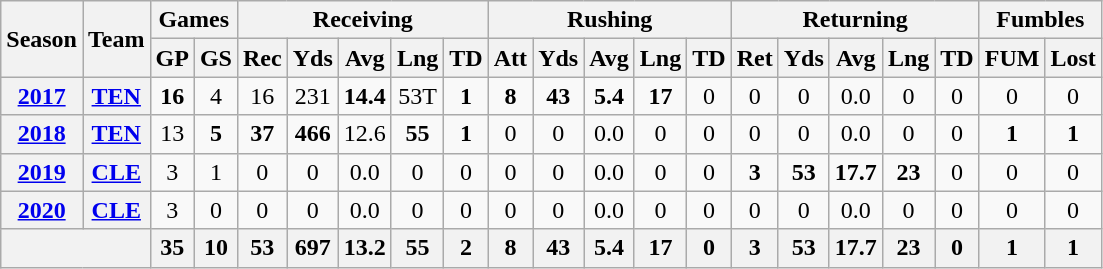<table class=wikitable style="text-align:center;">
<tr>
<th rowspan="2">Season</th>
<th rowspan="2">Team</th>
<th colspan="2">Games</th>
<th colspan="5">Receiving</th>
<th colspan="5">Rushing</th>
<th colspan="5">Returning</th>
<th colspan="2">Fumbles</th>
</tr>
<tr>
<th>GP</th>
<th>GS</th>
<th>Rec</th>
<th>Yds</th>
<th>Avg</th>
<th>Lng</th>
<th>TD</th>
<th>Att</th>
<th>Yds</th>
<th>Avg</th>
<th>Lng</th>
<th>TD</th>
<th>Ret</th>
<th>Yds</th>
<th>Avg</th>
<th>Lng</th>
<th>TD</th>
<th>FUM</th>
<th>Lost</th>
</tr>
<tr>
<th><a href='#'>2017</a></th>
<th><a href='#'>TEN</a></th>
<td><strong>16</strong></td>
<td>4</td>
<td>16</td>
<td>231</td>
<td><strong>14.4</strong></td>
<td>53T</td>
<td><strong>1</strong></td>
<td><strong>8</strong></td>
<td><strong>43</strong></td>
<td><strong>5.4</strong></td>
<td><strong>17</strong></td>
<td>0</td>
<td>0</td>
<td>0</td>
<td>0.0</td>
<td>0</td>
<td>0</td>
<td>0</td>
<td>0</td>
</tr>
<tr>
<th><a href='#'>2018</a></th>
<th><a href='#'>TEN</a></th>
<td>13</td>
<td><strong>5</strong></td>
<td><strong>37</strong></td>
<td><strong>466</strong></td>
<td>12.6</td>
<td><strong>55</strong></td>
<td><strong>1</strong></td>
<td>0</td>
<td>0</td>
<td>0.0</td>
<td>0</td>
<td>0</td>
<td>0</td>
<td>0</td>
<td>0.0</td>
<td>0</td>
<td>0</td>
<td><strong>1</strong></td>
<td><strong>1</strong></td>
</tr>
<tr>
<th><a href='#'>2019</a></th>
<th><a href='#'>CLE</a></th>
<td>3</td>
<td>1</td>
<td>0</td>
<td>0</td>
<td>0.0</td>
<td>0</td>
<td>0</td>
<td>0</td>
<td>0</td>
<td>0.0</td>
<td>0</td>
<td>0</td>
<td><strong>3</strong></td>
<td><strong>53</strong></td>
<td><strong>17.7</strong></td>
<td><strong>23</strong></td>
<td>0</td>
<td>0</td>
<td>0</td>
</tr>
<tr>
<th><a href='#'>2020</a></th>
<th><a href='#'>CLE</a></th>
<td>3</td>
<td>0</td>
<td>0</td>
<td>0</td>
<td>0.0</td>
<td>0</td>
<td>0</td>
<td>0</td>
<td>0</td>
<td>0.0</td>
<td>0</td>
<td>0</td>
<td>0</td>
<td>0</td>
<td>0.0</td>
<td>0</td>
<td>0</td>
<td>0</td>
<td>0</td>
</tr>
<tr>
<th colspan="2"></th>
<th>35</th>
<th>10</th>
<th>53</th>
<th>697</th>
<th>13.2</th>
<th>55</th>
<th>2</th>
<th>8</th>
<th>43</th>
<th>5.4</th>
<th>17</th>
<th>0</th>
<th>3</th>
<th>53</th>
<th>17.7</th>
<th>23</th>
<th>0</th>
<th>1</th>
<th>1</th>
</tr>
</table>
